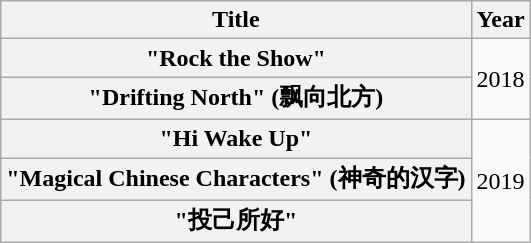<table class="wikitable plainrowheaders" style="text-align:center;">
<tr>
<th scope="col">Title</th>
<th scope="col">Year</th>
</tr>
<tr>
<th scope=row>"Rock the Show" <br></th>
<td rowspan=2>2018</td>
</tr>
<tr>
<th scope=row>"Drifting North" (飘向北方)<br> </th>
</tr>
<tr>
<th scope=row>"Hi Wake Up" <br></th>
<td rowspan=3>2019</td>
</tr>
<tr>
<th scope=row>"Magical Chinese Characters" (神奇的汉字) <br></th>
</tr>
<tr>
<th scope=row>"投己所好"<br> </th>
</tr>
</table>
